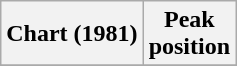<table class="wikitable sortable plainrowheaders">
<tr>
<th>Chart (1981)</th>
<th>Peak<br>position</th>
</tr>
<tr>
</tr>
</table>
